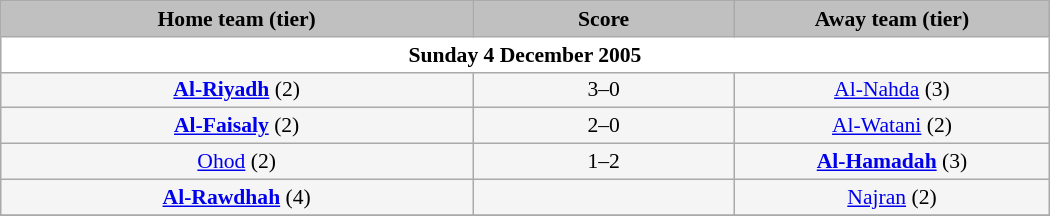<table class="wikitable" style="width: 700px; background:WhiteSmoke; text-align:center; font-size:90%">
<tr>
<td scope="col" style="width: 45%; background:silver;"><strong>Home team (tier)</strong></td>
<td scope="col" style="width: 25%; background:silver;"><strong>Score</strong></td>
<td scope="col" style="width: 45%; background:silver;"><strong>Away team (tier)</strong></td>
</tr>
<tr>
<td colspan="5" style= background:White><strong>Sunday 4 December 2005</strong></td>
</tr>
<tr>
<td><strong><a href='#'>Al-Riyadh</a></strong> (2)</td>
<td>3–0</td>
<td><a href='#'>Al-Nahda</a> (3)</td>
</tr>
<tr>
<td><strong><a href='#'>Al-Faisaly</a></strong> (2)</td>
<td>2–0</td>
<td><a href='#'>Al-Watani</a> (2)</td>
</tr>
<tr>
<td><a href='#'>Ohod</a> (2)</td>
<td>1–2</td>
<td><strong><a href='#'>Al-Hamadah</a></strong> (3)</td>
</tr>
<tr>
<td><strong><a href='#'>Al-Rawdhah</a></strong> (4)</td>
<td></td>
<td><a href='#'>Najran</a> (2)</td>
</tr>
<tr>
</tr>
</table>
